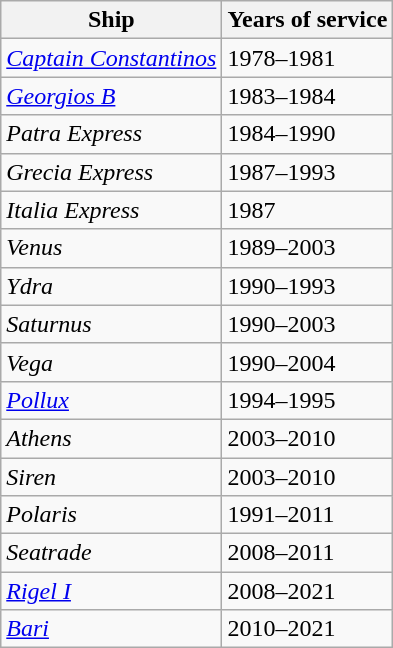<table class="wikitable">
<tr>
<th>Ship</th>
<th>Years of service</th>
</tr>
<tr>
<td><a href='#'><em>Captain Constantinos</em></a></td>
<td>1978–1981</td>
</tr>
<tr>
<td><a href='#'><em>Georgios B</em></a></td>
<td>1983–1984</td>
</tr>
<tr>
<td><em>Patra Express</em></td>
<td>1984–1990</td>
</tr>
<tr>
<td><em>Grecia Express</em></td>
<td>1987–1993</td>
</tr>
<tr>
<td><em>Italia Express</em></td>
<td>1987</td>
</tr>
<tr>
<td><em>Venus</em></td>
<td>1989–2003</td>
</tr>
<tr>
<td><em>Ydra</em></td>
<td>1990–1993</td>
</tr>
<tr>
<td><em>Saturnus</em></td>
<td>1990–2003</td>
</tr>
<tr>
<td><em>Vega</em></td>
<td>1990–2004</td>
</tr>
<tr>
<td><a href='#'><em>Pollux</em></a></td>
<td>1994–1995</td>
</tr>
<tr>
<td><em>Athens</em></td>
<td>2003–2010</td>
</tr>
<tr>
<td><em>Siren</em></td>
<td>2003–2010</td>
</tr>
<tr>
<td><em>Polaris</em></td>
<td>1991–2011</td>
</tr>
<tr>
<td><em>Seatrade</em></td>
<td>2008–2011</td>
</tr>
<tr>
<td><a href='#'><em>Rigel I</em></a></td>
<td>2008–2021</td>
</tr>
<tr>
<td><a href='#'><em>Bari</em></a></td>
<td>2010–2021</td>
</tr>
</table>
